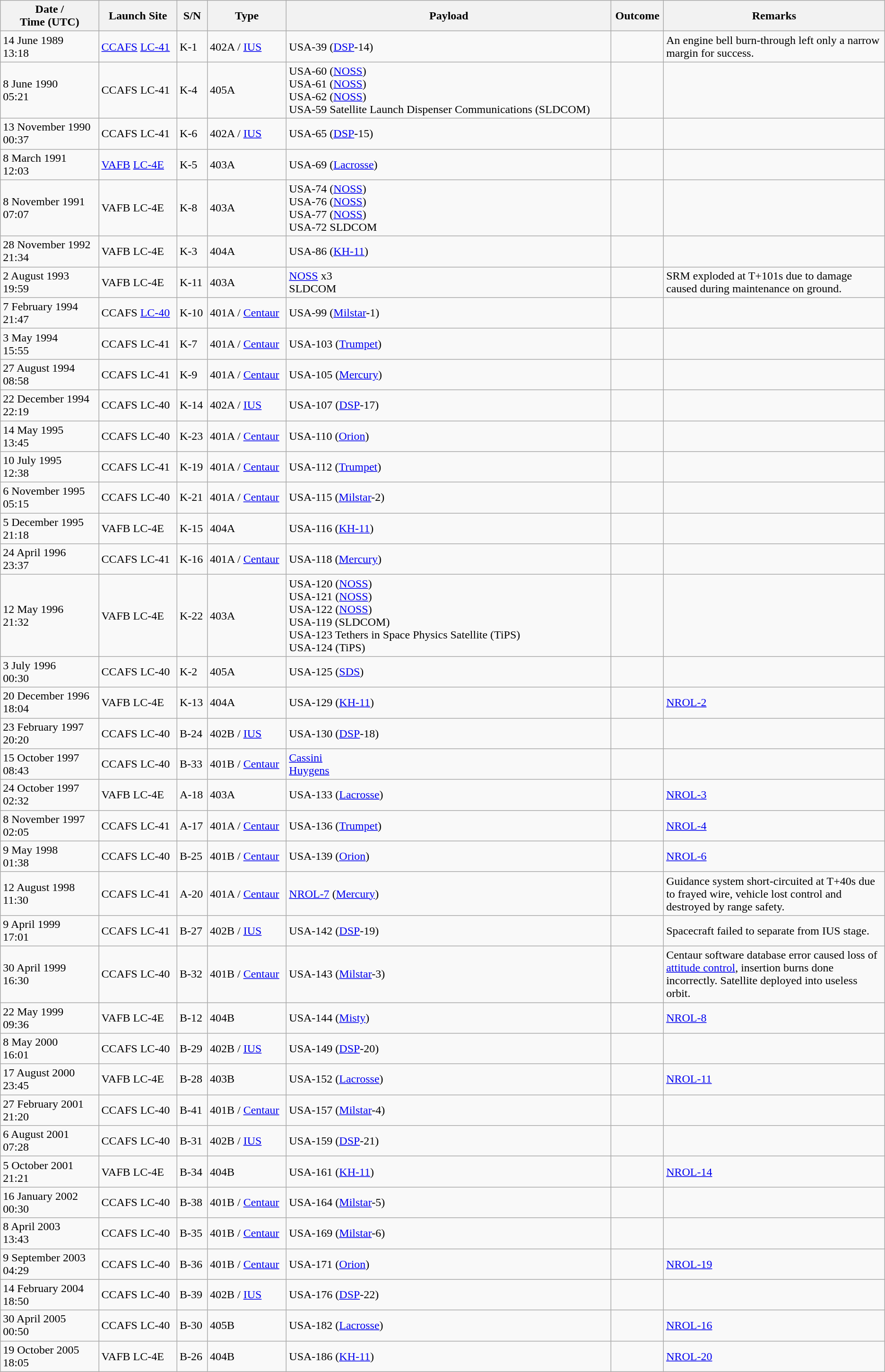<table class="wikitable collapsible sticky-header">
<tr>
<th>Date / <br> Time (UTC)</th>
<th>Launch Site</th>
<th>S/N</th>
<th>Type</th>
<th>Payload</th>
<th>Outcome</th>
<th width=25%>Remarks</th>
</tr>
<tr>
<td>14 June 1989 <br> 13:18</td>
<td><a href='#'>CCAFS</a> <a href='#'>LC-41</a></td>
<td>K-1</td>
<td>402A / <a href='#'>IUS</a></td>
<td>USA-39 (<a href='#'>DSP</a>-14)</td>
<td></td>
<td>An engine bell burn-through left only a narrow margin for success.</td>
</tr>
<tr>
<td>8 June 1990 <br> 05:21</td>
<td>CCAFS LC-41</td>
<td>K-4</td>
<td>405A</td>
<td>USA-60 (<a href='#'>NOSS</a>)<br>USA-61 (<a href='#'>NOSS</a>)<br>USA-62 (<a href='#'>NOSS</a>)<br>USA-59 Satellite Launch Dispenser Communications (SLDCOM)</td>
<td></td>
<td></td>
</tr>
<tr>
<td>13 November 1990 <br> 00:37</td>
<td>CCAFS LC-41</td>
<td>K-6</td>
<td>402A / <a href='#'>IUS</a></td>
<td>USA-65 (<a href='#'>DSP</a>-15)</td>
<td></td>
<td></td>
</tr>
<tr>
<td>8 March 1991 <br> 12:03</td>
<td><a href='#'>VAFB</a> <a href='#'>LC-4E</a></td>
<td>K-5</td>
<td>403A</td>
<td>USA-69 (<a href='#'>Lacrosse</a>)</td>
<td></td>
<td></td>
</tr>
<tr>
<td>8 November 1991 <br> 07:07</td>
<td>VAFB LC-4E</td>
<td>K-8</td>
<td>403A</td>
<td>USA-74 (<a href='#'>NOSS</a>)<br>USA-76 (<a href='#'>NOSS</a>)<br>USA-77 (<a href='#'>NOSS</a>)<br>USA-72 SLDCOM</td>
<td></td>
<td></td>
</tr>
<tr>
<td>28 November 1992 <br> 21:34</td>
<td>VAFB LC-4E</td>
<td>K-3</td>
<td>404A</td>
<td>USA-86 (<a href='#'>KH-11</a>)</td>
<td></td>
<td></td>
</tr>
<tr>
<td>2 August 1993 <br> 19:59</td>
<td>VAFB LC-4E</td>
<td>K-11</td>
<td>403A</td>
<td><a href='#'>NOSS</a> x3 <br>SLDCOM</td>
<td></td>
<td>SRM exploded at T+101s due to damage caused during maintenance on ground.</td>
</tr>
<tr>
<td>7 February 1994 <br> 21:47</td>
<td>CCAFS <a href='#'>LC-40</a></td>
<td>K-10</td>
<td>401A / <a href='#'>Centaur</a></td>
<td>USA-99 (<a href='#'>Milstar</a>-1)</td>
<td></td>
<td></td>
</tr>
<tr>
<td>3 May 1994 <br> 15:55</td>
<td>CCAFS LC-41</td>
<td>K-7</td>
<td>401A / <a href='#'>Centaur</a></td>
<td>USA-103 (<a href='#'>Trumpet</a>)</td>
<td></td>
<td></td>
</tr>
<tr>
<td>27 August 1994 <br> 08:58</td>
<td>CCAFS LC-41</td>
<td>K-9</td>
<td>401A / <a href='#'>Centaur</a></td>
<td>USA-105 (<a href='#'>Mercury</a>)</td>
<td></td>
<td></td>
</tr>
<tr>
<td>22 December 1994 <br> 22:19</td>
<td>CCAFS LC-40</td>
<td>K-14</td>
<td>402A / <a href='#'>IUS</a></td>
<td>USA-107 (<a href='#'>DSP</a>-17)</td>
<td></td>
<td></td>
</tr>
<tr>
<td>14 May 1995 <br> 13:45</td>
<td>CCAFS LC-40</td>
<td>K-23</td>
<td>401A / <a href='#'>Centaur</a></td>
<td>USA-110 (<a href='#'>Orion</a>)</td>
<td></td>
<td></td>
</tr>
<tr>
<td>10 July 1995 <br> 12:38</td>
<td>CCAFS LC-41</td>
<td>K-19</td>
<td>401A / <a href='#'>Centaur</a></td>
<td>USA-112 (<a href='#'>Trumpet</a>)</td>
<td></td>
<td></td>
</tr>
<tr>
<td>6 November 1995 <br> 05:15</td>
<td>CCAFS LC-40</td>
<td>K-21</td>
<td>401A / <a href='#'>Centaur</a></td>
<td>USA-115 (<a href='#'>Milstar</a>-2)</td>
<td></td>
<td></td>
</tr>
<tr>
<td>5 December 1995 <br> 21:18</td>
<td>VAFB LC-4E</td>
<td>K-15</td>
<td>404A</td>
<td>USA-116 (<a href='#'>KH-11</a>)</td>
<td></td>
<td></td>
</tr>
<tr>
<td>24 April 1996 <br> 23:37</td>
<td>CCAFS LC-41</td>
<td>K-16</td>
<td>401A / <a href='#'>Centaur</a></td>
<td>USA-118 (<a href='#'>Mercury</a>)</td>
<td></td>
<td></td>
</tr>
<tr>
<td>12 May 1996 <br> 21:32</td>
<td>VAFB LC-4E</td>
<td>K-22</td>
<td>403A</td>
<td>USA-120 (<a href='#'>NOSS</a>)<br>USA-121 (<a href='#'>NOSS</a>)<br>USA-122 (<a href='#'>NOSS</a>)<br>USA-119 (SLDCOM)<br>USA-123 Tethers in Space Physics Satellite (TiPS)<br>USA-124 (TiPS)</td>
<td></td>
<td></td>
</tr>
<tr>
<td>3 July 1996 <br> 00:30</td>
<td>CCAFS LC-40</td>
<td>K-2</td>
<td>405A</td>
<td>USA-125 (<a href='#'>SDS</a>)</td>
<td></td>
<td></td>
</tr>
<tr>
<td>20 December 1996 <br> 18:04</td>
<td>VAFB LC-4E</td>
<td>K-13</td>
<td>404A</td>
<td>USA-129 (<a href='#'>KH-11</a>)</td>
<td></td>
<td><a href='#'>NROL-2</a></td>
</tr>
<tr>
<td>23 February 1997 <br> 20:20</td>
<td>CCAFS LC-40</td>
<td>B-24</td>
<td>402B / <a href='#'>IUS</a></td>
<td>USA-130 (<a href='#'>DSP</a>-18)</td>
<td></td>
<td></td>
</tr>
<tr>
<td>15 October 1997 <br> 08:43</td>
<td>CCAFS LC-40</td>
<td>B-33</td>
<td>401B / <a href='#'>Centaur</a></td>
<td><a href='#'>Cassini</a><br><a href='#'>Huygens</a></td>
<td></td>
<td></td>
</tr>
<tr>
<td>24 October 1997 <br> 02:32</td>
<td>VAFB LC-4E</td>
<td>A-18</td>
<td>403A</td>
<td>USA-133 (<a href='#'>Lacrosse</a>)</td>
<td></td>
<td><a href='#'>NROL-3</a></td>
</tr>
<tr>
<td>8 November 1997 <br> 02:05</td>
<td>CCAFS LC-41</td>
<td>A-17</td>
<td>401A / <a href='#'>Centaur</a></td>
<td>USA-136 (<a href='#'>Trumpet</a>)</td>
<td></td>
<td><a href='#'>NROL-4</a></td>
</tr>
<tr>
<td>9 May 1998 <br> 01:38</td>
<td>CCAFS LC-40</td>
<td>B-25</td>
<td>401B / <a href='#'>Centaur</a></td>
<td>USA-139 (<a href='#'>Orion</a>)</td>
<td></td>
<td><a href='#'>NROL-6</a></td>
</tr>
<tr>
<td>12 August 1998 <br> 11:30</td>
<td>CCAFS LC-41</td>
<td>A-20</td>
<td>401A / <a href='#'>Centaur</a></td>
<td><a href='#'>NROL-7</a> (<a href='#'>Mercury</a>)</td>
<td></td>
<td>Guidance system short-circuited at T+40s due to frayed wire, vehicle lost control and destroyed by range safety.</td>
</tr>
<tr>
<td>9 April 1999 <br> 17:01</td>
<td>CCAFS LC-41</td>
<td>B-27</td>
<td>402B / <a href='#'>IUS</a></td>
<td>USA-142 (<a href='#'>DSP</a>-19)</td>
<td></td>
<td>Spacecraft failed to separate from IUS stage.</td>
</tr>
<tr>
<td>30 April 1999 <br> 16:30</td>
<td>CCAFS LC-40</td>
<td>B-32</td>
<td>401B / <a href='#'>Centaur</a></td>
<td>USA-143 (<a href='#'>Milstar</a>-3)</td>
<td></td>
<td>Centaur software database error caused loss of <a href='#'>attitude control</a>, insertion burns done incorrectly. Satellite deployed into useless orbit.</td>
</tr>
<tr>
<td>22 May 1999 <br> 09:36</td>
<td>VAFB LC-4E</td>
<td>B-12</td>
<td>404B</td>
<td>USA-144 (<a href='#'>Misty</a>)</td>
<td></td>
<td><a href='#'>NROL-8</a></td>
</tr>
<tr>
<td>8 May 2000 <br> 16:01</td>
<td>CCAFS LC-40</td>
<td>B-29</td>
<td>402B / <a href='#'>IUS</a></td>
<td>USA-149 (<a href='#'>DSP</a>-20)</td>
<td></td>
<td></td>
</tr>
<tr>
<td>17 August 2000 <br> 23:45</td>
<td>VAFB LC-4E</td>
<td>B-28</td>
<td>403B</td>
<td>USA-152 (<a href='#'>Lacrosse</a>)</td>
<td></td>
<td><a href='#'>NROL-11</a></td>
</tr>
<tr>
<td>27 February 2001 <br> 21:20</td>
<td>CCAFS LC-40</td>
<td>B-41</td>
<td>401B / <a href='#'>Centaur</a></td>
<td>USA-157 (<a href='#'>Milstar</a>-4)</td>
<td></td>
<td></td>
</tr>
<tr>
<td>6 August 2001 <br> 07:28</td>
<td>CCAFS LC-40</td>
<td>B-31</td>
<td>402B / <a href='#'>IUS</a></td>
<td>USA-159 (<a href='#'>DSP</a>-21)</td>
<td></td>
<td></td>
</tr>
<tr>
<td>5 October 2001 <br> 21:21</td>
<td>VAFB LC-4E</td>
<td>B-34</td>
<td>404B</td>
<td>USA-161 (<a href='#'>KH-11</a>)</td>
<td></td>
<td><a href='#'>NROL-14</a></td>
</tr>
<tr>
<td>16 January 2002 <br> 00:30</td>
<td>CCAFS LC-40</td>
<td>B-38</td>
<td>401B / <a href='#'>Centaur</a></td>
<td>USA-164 (<a href='#'>Milstar</a>-5)</td>
<td></td>
<td></td>
</tr>
<tr>
<td>8 April 2003 <br> 13:43</td>
<td>CCAFS LC-40</td>
<td>B-35</td>
<td>401B / <a href='#'>Centaur</a></td>
<td>USA-169 (<a href='#'>Milstar</a>-6)</td>
<td></td>
<td></td>
</tr>
<tr>
<td>9 September 2003 <br> 04:29</td>
<td>CCAFS LC-40</td>
<td>B-36</td>
<td>401B / <a href='#'>Centaur</a></td>
<td>USA-171 (<a href='#'>Orion</a>)</td>
<td></td>
<td><a href='#'>NROL-19</a></td>
</tr>
<tr>
<td>14 February 2004 <br> 18:50</td>
<td>CCAFS LC-40</td>
<td>B-39</td>
<td>402B / <a href='#'>IUS</a></td>
<td>USA-176 (<a href='#'>DSP</a>-22)</td>
<td></td>
<td></td>
</tr>
<tr>
<td>30 April 2005 <br> 00:50</td>
<td>CCAFS LC-40</td>
<td>B-30</td>
<td>405B</td>
<td>USA-182 (<a href='#'>Lacrosse</a>)</td>
<td></td>
<td><a href='#'>NROL-16</a></td>
</tr>
<tr>
<td>19 October 2005 <br> 18:05</td>
<td>VAFB LC-4E</td>
<td>B-26</td>
<td>404B</td>
<td>USA-186 (<a href='#'>KH-11</a>)</td>
<td></td>
<td><a href='#'>NROL-20</a></td>
</tr>
</table>
